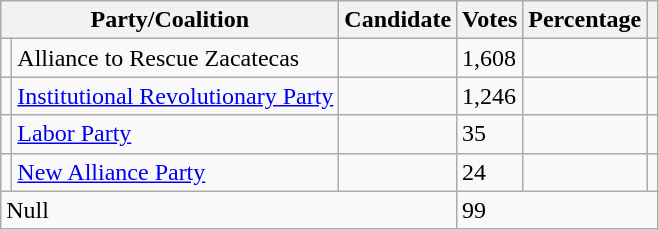<table class="wikitable">
<tr>
<th colspan="2"><strong>Party/Coalition</strong></th>
<th><strong>Candidate</strong></th>
<th><strong>Votes</strong></th>
<th><strong>Percentage</strong></th>
<th></th>
</tr>
<tr>
<td></td>
<td>Alliance to Rescue Zacatecas</td>
<td></td>
<td>1,608</td>
<td></td>
<td></td>
</tr>
<tr>
<td></td>
<td><a href='#'>Institutional Revolutionary Party</a></td>
<td></td>
<td>1,246</td>
<td></td>
<td></td>
</tr>
<tr>
<td></td>
<td><a href='#'>Labor Party</a></td>
<td></td>
<td>35</td>
<td></td>
<td></td>
</tr>
<tr>
<td></td>
<td><a href='#'>New Alliance Party</a></td>
<td></td>
<td>24</td>
<td></td>
<td></td>
</tr>
<tr>
<td colspan="3">Null</td>
<td colspan="3">99</td>
</tr>
</table>
